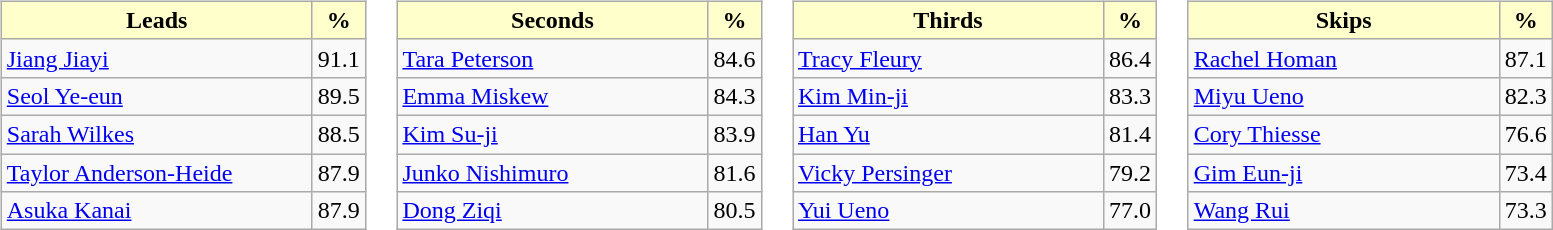<table>
<tr>
<td valign=top><br><table class="wikitable">
<tr>
<th style="background:#ffc; width:200px;">Leads</th>
<th style="background:#ffc;">%</th>
</tr>
<tr>
<td> <a href='#'>Jiang Jiayi</a></td>
<td>91.1</td>
</tr>
<tr>
<td> <a href='#'>Seol Ye-eun</a></td>
<td>89.5</td>
</tr>
<tr>
<td> <a href='#'>Sarah Wilkes</a></td>
<td>88.5</td>
</tr>
<tr>
<td> <a href='#'>Taylor Anderson-Heide</a></td>
<td>87.9</td>
</tr>
<tr>
<td> <a href='#'>Asuka Kanai</a></td>
<td>87.9</td>
</tr>
</table>
</td>
<td valign=top><br><table class="wikitable">
<tr>
<th style="background:#ffc; width:200px;">Seconds</th>
<th style="background:#ffc;">%</th>
</tr>
<tr>
<td> <a href='#'>Tara Peterson</a></td>
<td>84.6</td>
</tr>
<tr>
<td> <a href='#'>Emma Miskew</a></td>
<td>84.3</td>
</tr>
<tr>
<td> <a href='#'>Kim Su-ji</a></td>
<td>83.9</td>
</tr>
<tr>
<td> <a href='#'>Junko Nishimuro</a></td>
<td>81.6</td>
</tr>
<tr>
<td> <a href='#'>Dong Ziqi</a></td>
<td>80.5</td>
</tr>
</table>
</td>
<td valign=top><br><table class="wikitable">
<tr>
<th style="background:#ffc; width:200px;">Thirds</th>
<th style="background:#ffc;">%</th>
</tr>
<tr>
<td> <a href='#'>Tracy Fleury</a></td>
<td>86.4</td>
</tr>
<tr>
<td> <a href='#'>Kim Min-ji</a></td>
<td>83.3</td>
</tr>
<tr>
<td> <a href='#'>Han Yu</a></td>
<td>81.4</td>
</tr>
<tr>
<td> <a href='#'>Vicky Persinger</a></td>
<td>79.2</td>
</tr>
<tr>
<td> <a href='#'>Yui Ueno</a></td>
<td>77.0</td>
</tr>
</table>
</td>
<td valign=top><br><table class="wikitable">
<tr>
<th style="background:#ffc; width:200px;">Skips</th>
<th style="background:#ffc;">%</th>
</tr>
<tr>
<td> <a href='#'>Rachel Homan</a></td>
<td>87.1</td>
</tr>
<tr>
<td> <a href='#'>Miyu Ueno</a></td>
<td>82.3</td>
</tr>
<tr>
<td> <a href='#'>Cory Thiesse</a></td>
<td>76.6</td>
</tr>
<tr>
<td> <a href='#'>Gim Eun-ji</a></td>
<td>73.4</td>
</tr>
<tr>
<td> <a href='#'>Wang Rui</a></td>
<td>73.3</td>
</tr>
</table>
</td>
</tr>
</table>
